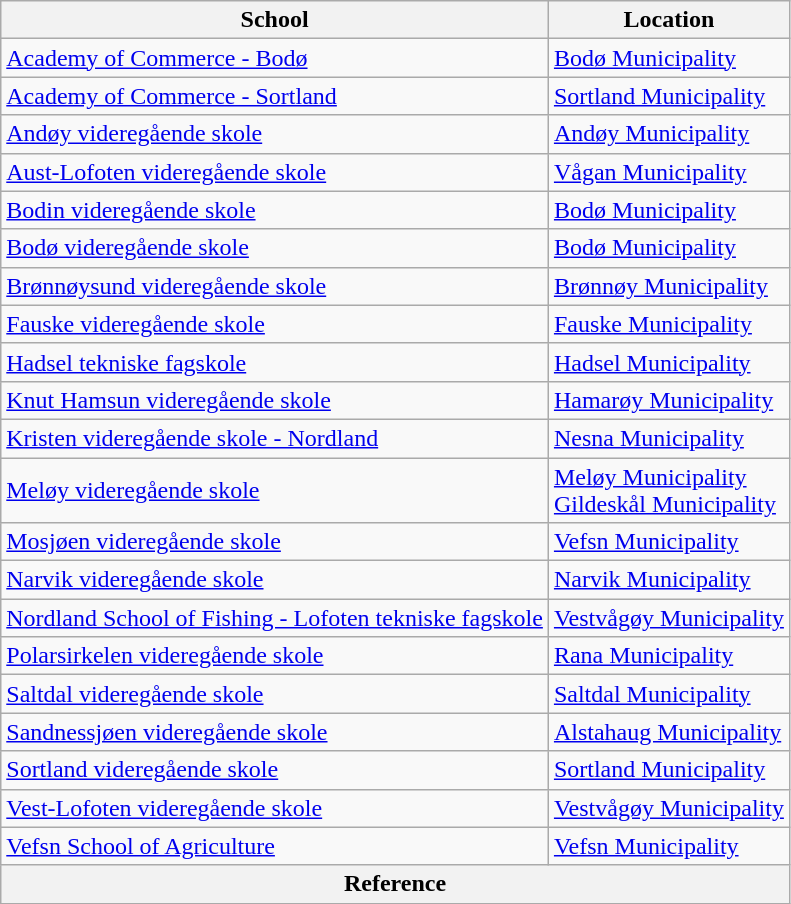<table class="wikitable sortable">
<tr>
<th>School</th>
<th>Location</th>
</tr>
<tr>
<td><a href='#'>Academy of Commerce - Bodø</a></td>
<td><a href='#'>Bodø Municipality</a></td>
</tr>
<tr>
<td><a href='#'>Academy of Commerce - Sortland</a></td>
<td><a href='#'>Sortland Municipality</a></td>
</tr>
<tr>
<td><a href='#'>Andøy videregående skole</a></td>
<td><a href='#'>Andøy Municipality</a></td>
</tr>
<tr>
<td><a href='#'>Aust-Lofoten videregående skole</a></td>
<td><a href='#'>Vågan Municipality</a></td>
</tr>
<tr>
<td><a href='#'>Bodin videregående skole</a></td>
<td><a href='#'>Bodø Municipality</a></td>
</tr>
<tr>
<td><a href='#'>Bodø videregående skole</a></td>
<td><a href='#'>Bodø Municipality</a></td>
</tr>
<tr>
<td><a href='#'>Brønnøysund videregående skole</a></td>
<td><a href='#'>Brønnøy Municipality</a></td>
</tr>
<tr>
<td><a href='#'>Fauske videregående skole</a></td>
<td><a href='#'>Fauske Municipality</a></td>
</tr>
<tr>
<td><a href='#'>Hadsel tekniske fagskole</a></td>
<td><a href='#'>Hadsel Municipality</a></td>
</tr>
<tr>
<td><a href='#'>Knut Hamsun videregående skole</a></td>
<td><a href='#'>Hamarøy Municipality</a></td>
</tr>
<tr>
<td><a href='#'>Kristen videregående skole - Nordland</a></td>
<td><a href='#'>Nesna Municipality</a></td>
</tr>
<tr>
<td><a href='#'>Meløy videregående skole</a></td>
<td><a href='#'>Meløy Municipality</a><br><a href='#'>Gildeskål Municipality</a></td>
</tr>
<tr>
<td><a href='#'>Mosjøen videregående skole</a></td>
<td><a href='#'>Vefsn Municipality</a></td>
</tr>
<tr>
<td><a href='#'>Narvik videregående skole</a></td>
<td><a href='#'>Narvik Municipality</a></td>
</tr>
<tr>
<td><a href='#'>Nordland School of Fishing - Lofoten tekniske fagskole</a></td>
<td><a href='#'>Vestvågøy Municipality</a></td>
</tr>
<tr>
<td><a href='#'>Polarsirkelen videregående skole</a></td>
<td><a href='#'>Rana Municipality</a></td>
</tr>
<tr>
<td><a href='#'>Saltdal videregående skole</a></td>
<td><a href='#'>Saltdal Municipality</a></td>
</tr>
<tr>
<td><a href='#'>Sandnessjøen videregående skole</a></td>
<td><a href='#'>Alstahaug Municipality</a></td>
</tr>
<tr>
<td><a href='#'>Sortland videregående skole</a></td>
<td><a href='#'>Sortland Municipality</a></td>
</tr>
<tr>
<td><a href='#'>Vest-Lofoten videregående skole</a></td>
<td><a href='#'>Vestvågøy Municipality</a></td>
</tr>
<tr>
<td><a href='#'>Vefsn School of Agriculture</a></td>
<td><a href='#'>Vefsn Municipality</a></td>
</tr>
<tr>
<th colspan="2">Reference</th>
</tr>
</table>
